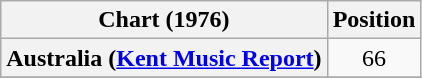<table class="wikitable sortable plainrowheaders">
<tr>
<th scope="col">Chart (1976)</th>
<th scope="col">Position</th>
</tr>
<tr>
<th scope="row">Australia (<a href='#'>Kent Music Report</a>)</th>
<td style="text-align:center;">66</td>
</tr>
<tr>
</tr>
</table>
